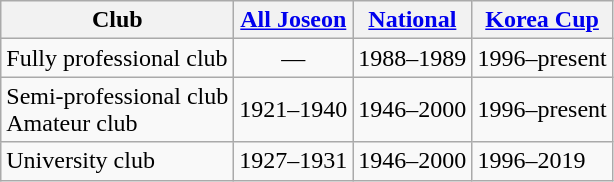<table class="wikitable">
<tr>
<th>Club</th>
<th><a href='#'>All Joseon</a></th>
<th><a href='#'>National</a></th>
<th><a href='#'>Korea Cup</a></th>
</tr>
<tr>
<td>Fully professional club</td>
<td align="center">—</td>
<td>1988–1989</td>
<td>1996–present</td>
</tr>
<tr>
<td>Semi-professional club<br>Amateur club</td>
<td>1921–1940</td>
<td>1946–2000</td>
<td>1996–present</td>
</tr>
<tr>
<td>University club</td>
<td>1927–1931</td>
<td>1946–2000</td>
<td>1996–2019</td>
</tr>
</table>
